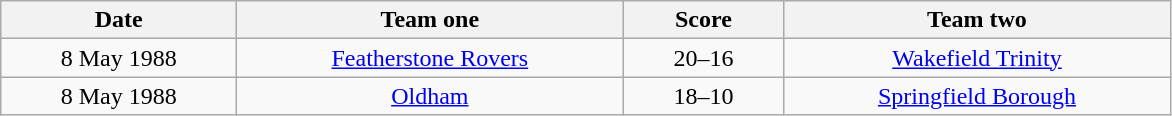<table class="wikitable" style="text-align: center">
<tr>
<th width=150>Date</th>
<th width=250>Team one</th>
<th width=100>Score</th>
<th width=250>Team two</th>
</tr>
<tr>
<td>8 May 1988</td>
<td><a href='#'>Featherstone Rovers</a></td>
<td>20–16</td>
<td><a href='#'>Wakefield Trinity</a></td>
</tr>
<tr>
<td>8 May 1988</td>
<td><a href='#'>Oldham</a></td>
<td>18–10</td>
<td><a href='#'>Springfield Borough</a></td>
</tr>
</table>
